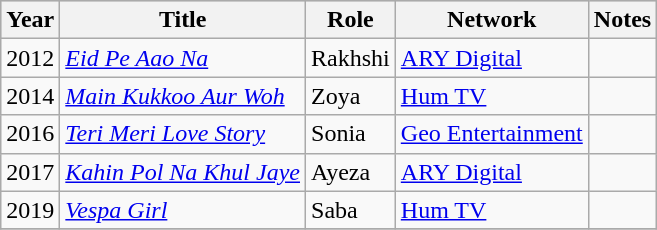<table class="wikitable sortable plainrowheaders">
<tr style="background:#ccc; text-align:center;">
<th scope="col">Year</th>
<th scope="col">Title</th>
<th scope="col">Role</th>
<th scope="col">Network</th>
<th scope="col" class="unsortable">Notes</th>
</tr>
<tr>
<td>2012</td>
<td><em><a href='#'>Eid Pe Aao Na</a></em></td>
<td>Rakhshi</td>
<td><a href='#'>ARY Digital</a></td>
<td></td>
</tr>
<tr>
<td>2014</td>
<td><em><a href='#'>Main Kukkoo Aur Woh</a></em></td>
<td>Zoya</td>
<td><a href='#'>Hum TV</a></td>
<td></td>
</tr>
<tr>
<td>2016</td>
<td><em><a href='#'>Teri Meri Love Story</a></em></td>
<td>Sonia</td>
<td><a href='#'>Geo Entertainment</a></td>
<td></td>
</tr>
<tr>
<td>2017</td>
<td><em><a href='#'>Kahin Pol Na Khul Jaye</a></em></td>
<td>Ayeza</td>
<td><a href='#'>ARY Digital</a></td>
</tr>
<tr>
<td>2019</td>
<td><em><a href='#'>Vespa Girl</a></em></td>
<td>Saba</td>
<td><a href='#'>Hum TV</a></td>
<td></td>
</tr>
<tr>
</tr>
</table>
